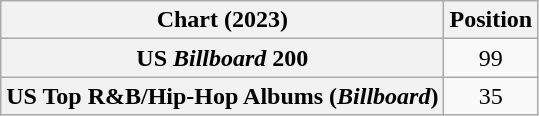<table class="wikitable sortable plainrowheaders" style="text-align:center">
<tr>
<th scope="col">Chart (2023)</th>
<th scope="col">Position</th>
</tr>
<tr>
<th scope="row">US <em>Billboard</em> 200</th>
<td>99</td>
</tr>
<tr>
<th scope="row">US Top R&B/Hip-Hop Albums (<em>Billboard</em>)</th>
<td>35</td>
</tr>
</table>
